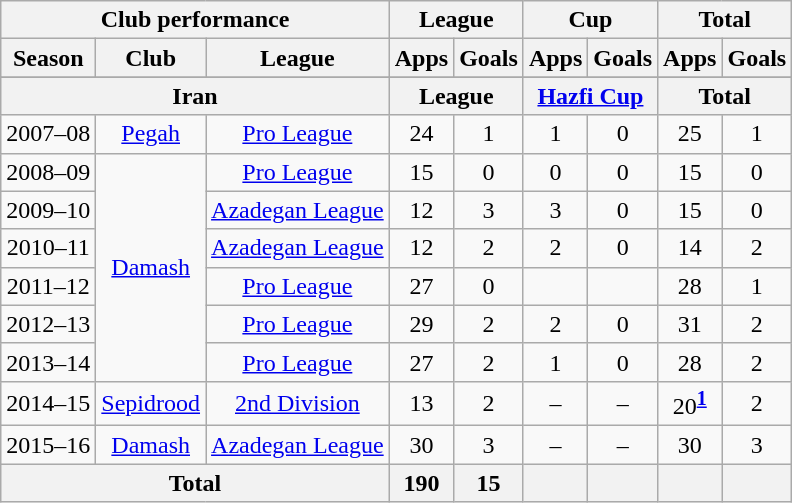<table class="wikitable" style="text-align:center">
<tr>
<th colspan=3>Club performance</th>
<th colspan=2>League</th>
<th colspan=2>Cup</th>
<th colspan=2>Total</th>
</tr>
<tr>
<th>Season</th>
<th>Club</th>
<th>League</th>
<th>Apps</th>
<th>Goals</th>
<th>Apps</th>
<th>Goals</th>
<th>Apps</th>
<th>Goals</th>
</tr>
<tr>
</tr>
<tr>
<th colspan=3>Iran</th>
<th colspan=2>League</th>
<th colspan=2><a href='#'>Hazfi Cup</a></th>
<th colspan=2>Total</th>
</tr>
<tr>
<td>2007–08</td>
<td rowspan="1"><a href='#'>Pegah</a></td>
<td rowspan="1"><a href='#'>Pro League</a></td>
<td>24</td>
<td>1</td>
<td>1</td>
<td>0</td>
<td>25</td>
<td>1</td>
</tr>
<tr>
<td>2008–09</td>
<td rowspan="6"><a href='#'>Damash</a></td>
<td rowspan="1"><a href='#'>Pro League</a></td>
<td>15</td>
<td>0</td>
<td>0</td>
<td>0</td>
<td>15</td>
<td>0</td>
</tr>
<tr>
<td>2009–10</td>
<td rowspan="1"><a href='#'>Azadegan League</a></td>
<td>12</td>
<td>3</td>
<td>3</td>
<td>0</td>
<td>15</td>
<td>0</td>
</tr>
<tr>
<td>2010–11</td>
<td rowspan="1"><a href='#'>Azadegan League</a></td>
<td>12</td>
<td>2</td>
<td>2</td>
<td>0</td>
<td>14</td>
<td>2</td>
</tr>
<tr>
<td>2011–12</td>
<td rowspan="1"><a href='#'>Pro League</a></td>
<td>27</td>
<td>0</td>
<td></td>
<td></td>
<td>28</td>
<td>1</td>
</tr>
<tr>
<td>2012–13</td>
<td rowspan="1"><a href='#'>Pro League</a></td>
<td>29</td>
<td>2</td>
<td>2</td>
<td>0</td>
<td>31</td>
<td>2</td>
</tr>
<tr>
<td>2013–14</td>
<td rowspan="1"><a href='#'>Pro League</a></td>
<td>27</td>
<td>2</td>
<td>1</td>
<td>0</td>
<td>28</td>
<td>2</td>
</tr>
<tr>
<td>2014–15</td>
<td rowspan="1"><a href='#'>Sepidrood</a></td>
<td rowspan="1"><a href='#'>2nd Division</a></td>
<td>13</td>
<td>2</td>
<td>–</td>
<td>–</td>
<td>20<sup><strong><a href='#'>1</a></strong></sup></td>
<td>2</td>
</tr>
<tr>
<td>2015–16</td>
<td rowspan="1"><a href='#'>Damash</a></td>
<td rowspan="1"><a href='#'>Azadegan League</a></td>
<td>30</td>
<td>3</td>
<td>–</td>
<td>–</td>
<td>30</td>
<td>3</td>
</tr>
<tr>
<th colspan=3>Total</th>
<th>190</th>
<th>15</th>
<th></th>
<th></th>
<th></th>
<th></th>
</tr>
</table>
